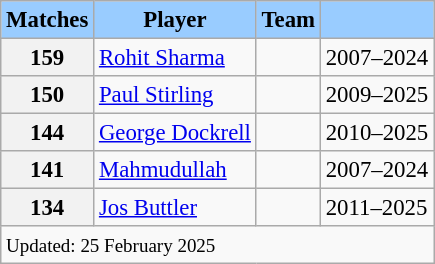<table class="wikitable sortable defaultleft col4center" style="font-size: 95%">
<tr>
<th style="background-color:#9cf;" scope="col">Matches</th>
<th style="background-color:#9cf;" scope="col">Player</th>
<th style="background-color:#9cf;" scope="col">Team</th>
<th style="background-color:#9cf;" scope="col"></th>
</tr>
<tr>
<th scope="row">159</th>
<td><a href='#'>Rohit Sharma</a></td>
<td></td>
<td>2007–2024</td>
</tr>
<tr>
<th scope="row">150</th>
<td><a href='#'>Paul Stirling</a></td>
<td></td>
<td>2009–2025</td>
</tr>
<tr>
<th scope="row">144</th>
<td><a href='#'>George Dockrell</a></td>
<td></td>
<td>2010–2025</td>
</tr>
<tr>
<th>141</th>
<td><a href='#'>Mahmudullah</a></td>
<td></td>
<td>2007–2024</td>
</tr>
<tr>
<th scope="row">134</th>
<td><a href='#'>Jos Buttler</a></td>
<td></td>
<td>2011–2025</td>
</tr>
<tr class="sortbottom">
<td scope="row" colspan=4 style="text-align:left;"><small>Updated: 25 February 2025</small></td>
</tr>
</table>
